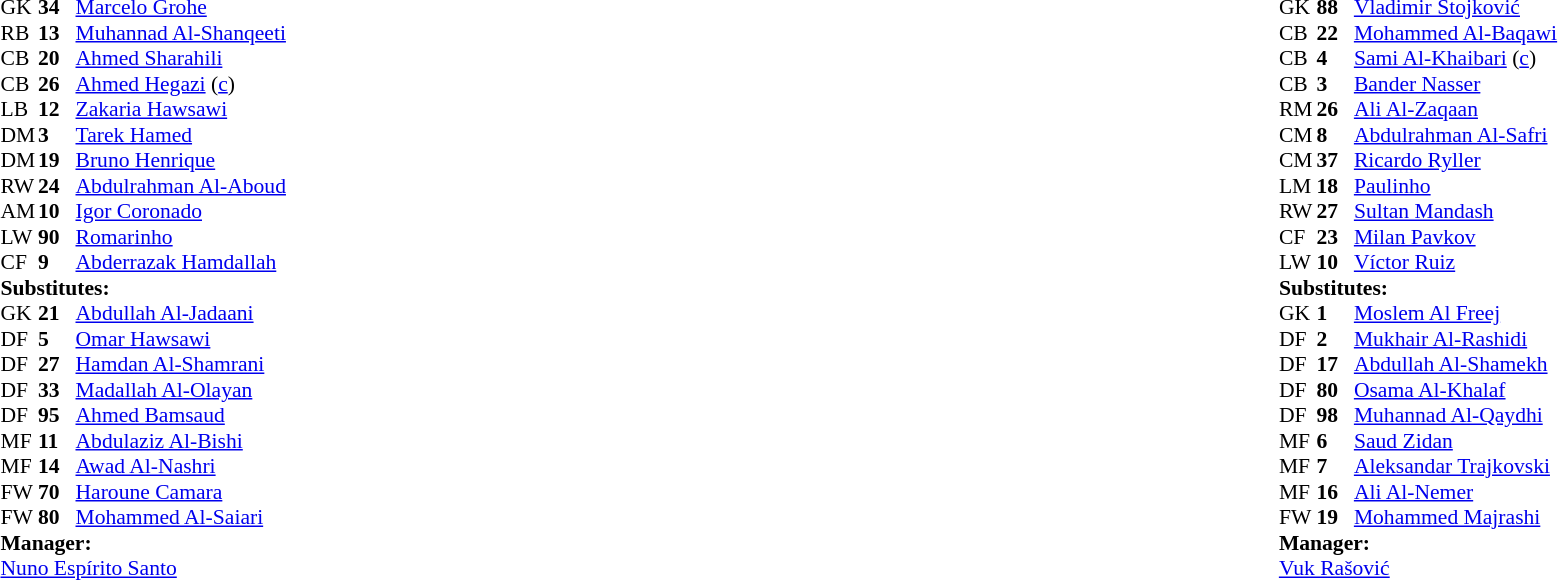<table width="100%">
<tr>
<td valign="top" width="40%"><br><table style="font-size:90%" cellspacing="0" cellpadding="0">
<tr>
<th width=25></th>
<th width=25></th>
</tr>
<tr>
<td>GK</td>
<td><strong>34</strong></td>
<td> <a href='#'>Marcelo Grohe</a></td>
</tr>
<tr>
<td>RB</td>
<td><strong>13</strong></td>
<td> <a href='#'>Muhannad Al-Shanqeeti</a></td>
<td></td>
<td></td>
</tr>
<tr>
<td>CB</td>
<td><strong>20</strong></td>
<td> <a href='#'>Ahmed Sharahili</a></td>
</tr>
<tr>
<td>CB</td>
<td><strong>26</strong></td>
<td> <a href='#'>Ahmed Hegazi</a> (<a href='#'>c</a>)</td>
</tr>
<tr>
<td>LB</td>
<td><strong>12</strong></td>
<td> <a href='#'>Zakaria Hawsawi</a></td>
<td></td>
<td></td>
</tr>
<tr>
<td>DM</td>
<td><strong>3</strong></td>
<td> <a href='#'>Tarek Hamed</a></td>
</tr>
<tr>
<td>DM</td>
<td><strong>19</strong></td>
<td> <a href='#'>Bruno Henrique</a></td>
</tr>
<tr>
<td>RW</td>
<td><strong>24</strong></td>
<td> <a href='#'>Abdulrahman Al-Aboud</a></td>
<td></td>
<td></td>
</tr>
<tr>
<td>AM</td>
<td><strong>10</strong></td>
<td> <a href='#'>Igor Coronado</a></td>
<td></td>
<td></td>
</tr>
<tr>
<td>LW</td>
<td><strong>90</strong></td>
<td> <a href='#'>Romarinho</a></td>
<td></td>
<td></td>
</tr>
<tr>
<td>CF</td>
<td><strong>9</strong></td>
<td> <a href='#'>Abderrazak Hamdallah</a></td>
</tr>
<tr>
<td colspan=3><strong>Substitutes:</strong></td>
</tr>
<tr>
<td>GK</td>
<td><strong>21</strong></td>
<td> <a href='#'>Abdullah Al-Jadaani</a></td>
</tr>
<tr>
<td>DF</td>
<td><strong>5</strong></td>
<td> <a href='#'>Omar Hawsawi</a></td>
</tr>
<tr>
<td>DF</td>
<td><strong>27</strong></td>
<td> <a href='#'>Hamdan Al-Shamrani</a></td>
<td></td>
<td></td>
</tr>
<tr>
<td>DF</td>
<td><strong>33</strong></td>
<td> <a href='#'>Madallah Al-Olayan</a></td>
<td></td>
<td></td>
</tr>
<tr>
<td>DF</td>
<td><strong>95</strong></td>
<td> <a href='#'>Ahmed Bamsaud</a></td>
</tr>
<tr>
<td>MF</td>
<td><strong>11</strong></td>
<td> <a href='#'>Abdulaziz Al-Bishi</a></td>
<td></td>
<td></td>
</tr>
<tr>
<td>MF</td>
<td><strong>14</strong></td>
<td> <a href='#'>Awad Al-Nashri</a></td>
<td></td>
<td></td>
</tr>
<tr>
<td>FW</td>
<td><strong>70</strong></td>
<td> <a href='#'>Haroune Camara</a></td>
<td></td>
<td></td>
</tr>
<tr>
<td>FW</td>
<td><strong>80</strong></td>
<td> <a href='#'>Mohammed Al-Saiari</a></td>
</tr>
<tr>
<td colspan=3><strong>Manager:</strong></td>
</tr>
<tr>
<td colspan=3> <a href='#'>Nuno Espírito Santo</a></td>
</tr>
</table>
</td>
<td valign="top"></td>
<td valign="top" width="50%"><br><table style="font-size:90%; margin:auto" cellspacing="0" cellpadding="0">
<tr>
<th width=25></th>
<th width=25></th>
</tr>
<tr>
<td>GK</td>
<td><strong>88</strong></td>
<td> <a href='#'>Vladimir Stojković</a></td>
</tr>
<tr>
<td>CB</td>
<td><strong>22</strong></td>
<td> <a href='#'>Mohammed Al-Baqawi</a></td>
</tr>
<tr>
<td>CB</td>
<td><strong>4</strong></td>
<td> <a href='#'>Sami Al-Khaibari</a> (<a href='#'>c</a>)</td>
</tr>
<tr>
<td>CB</td>
<td><strong>3</strong></td>
<td> <a href='#'>Bander Nasser</a></td>
<td></td>
<td></td>
</tr>
<tr>
<td>RM</td>
<td><strong>26</strong></td>
<td> <a href='#'>Ali Al-Zaqaan</a></td>
<td></td>
<td></td>
</tr>
<tr>
<td>CM</td>
<td><strong>8</strong></td>
<td> <a href='#'>Abdulrahman Al-Safri</a></td>
<td></td>
</tr>
<tr>
<td>CM</td>
<td><strong>37</strong></td>
<td> <a href='#'>Ricardo Ryller</a></td>
</tr>
<tr>
<td>LM</td>
<td><strong>18</strong></td>
<td> <a href='#'>Paulinho</a></td>
</tr>
<tr>
<td>RW</td>
<td><strong>27</strong></td>
<td> <a href='#'>Sultan Mandash</a></td>
<td></td>
<td></td>
</tr>
<tr>
<td>CF</td>
<td><strong>23</strong></td>
<td> <a href='#'>Milan Pavkov</a></td>
<td></td>
<td></td>
</tr>
<tr>
<td>LW</td>
<td><strong>10</strong></td>
<td> <a href='#'>Víctor Ruiz</a></td>
<td></td>
<td></td>
</tr>
<tr>
<td colspan=3><strong>Substitutes:</strong></td>
</tr>
<tr>
<td>GK</td>
<td><strong>1</strong></td>
<td> <a href='#'>Moslem Al Freej</a></td>
</tr>
<tr>
<td>DF</td>
<td><strong>2</strong></td>
<td> <a href='#'>Mukhair Al-Rashidi</a></td>
</tr>
<tr>
<td>DF</td>
<td><strong>17</strong></td>
<td> <a href='#'>Abdullah Al-Shamekh</a></td>
<td></td>
<td></td>
</tr>
<tr>
<td>DF</td>
<td><strong>80</strong></td>
<td> <a href='#'>Osama Al-Khalaf</a></td>
<td></td>
<td></td>
</tr>
<tr>
<td>DF</td>
<td><strong>98</strong></td>
<td> <a href='#'>Muhannad Al-Qaydhi</a></td>
<td></td>
<td></td>
</tr>
<tr>
<td>MF</td>
<td><strong>6</strong></td>
<td> <a href='#'>Saud Zidan</a></td>
<td></td>
<td></td>
</tr>
<tr>
<td>MF</td>
<td><strong>7</strong></td>
<td> <a href='#'>Aleksandar Trajkovski</a></td>
</tr>
<tr>
<td>MF</td>
<td><strong>16</strong></td>
<td> <a href='#'>Ali Al-Nemer</a></td>
</tr>
<tr>
<td>FW</td>
<td><strong>19</strong></td>
<td> <a href='#'>Mohammed Majrashi</a></td>
<td></td>
<td></td>
</tr>
<tr>
<td colspan=3><strong>Manager:</strong></td>
</tr>
<tr>
<td colspan=3> <a href='#'>Vuk Rašović</a></td>
</tr>
</table>
</td>
</tr>
</table>
